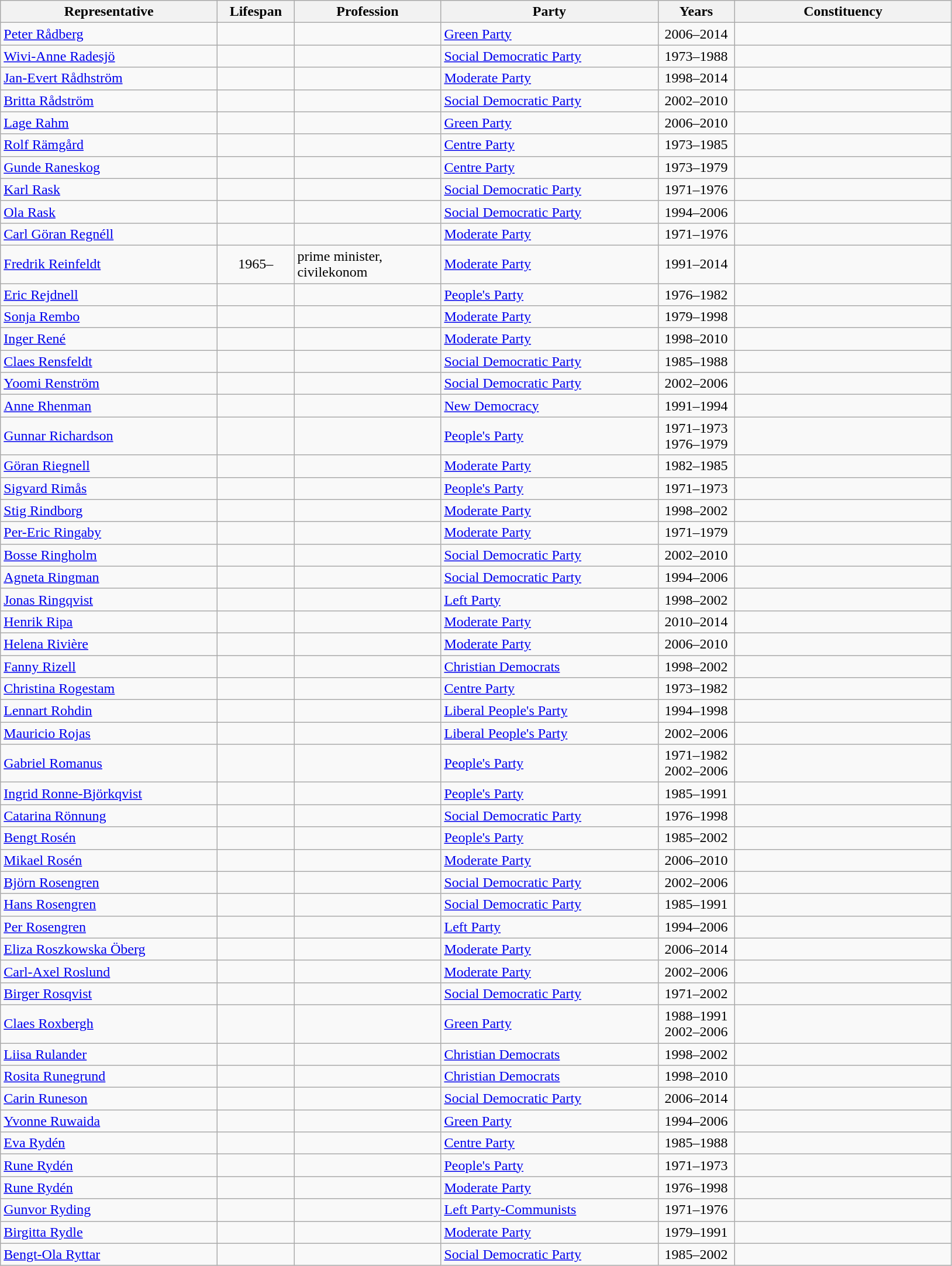<table class="wikitable">
<tr>
<th style="width:15em">Representative</th>
<th style="width:5em">Lifespan</th>
<th style="width:10em">Profession</th>
<th style="width:15em">Party</th>
<th style="width:5em">Years</th>
<th style="width:15em">Constituency</th>
</tr>
<tr>
<td><a href='#'>Peter Rådberg</a></td>
<td align=center></td>
<td></td>
<td> <a href='#'>Green Party</a></td>
<td align=center>2006–2014</td>
<td></td>
</tr>
<tr>
<td><a href='#'>Wivi-Anne Radesjö</a></td>
<td align=center></td>
<td></td>
<td> <a href='#'>Social Democratic Party</a></td>
<td align=center>1973–1988</td>
<td></td>
</tr>
<tr>
<td><a href='#'>Jan-Evert Rådhström</a></td>
<td align=center></td>
<td></td>
<td> <a href='#'>Moderate Party</a></td>
<td align=center>1998–2014</td>
<td></td>
</tr>
<tr>
<td><a href='#'>Britta Rådström</a></td>
<td align=center></td>
<td></td>
<td> <a href='#'>Social Democratic Party</a></td>
<td align=center>2002–2010</td>
<td></td>
</tr>
<tr>
<td><a href='#'>Lage Rahm</a></td>
<td align=center></td>
<td></td>
<td> <a href='#'>Green Party</a></td>
<td align=center>2006–2010</td>
<td></td>
</tr>
<tr>
<td><a href='#'>Rolf Rämgård</a></td>
<td align=center></td>
<td></td>
<td> <a href='#'>Centre Party</a></td>
<td align=center>1973–1985</td>
<td></td>
</tr>
<tr>
<td><a href='#'>Gunde Raneskog</a></td>
<td align=center></td>
<td></td>
<td> <a href='#'>Centre Party</a></td>
<td align=center>1973–1979</td>
<td></td>
</tr>
<tr>
<td><a href='#'>Karl Rask</a></td>
<td align=center></td>
<td></td>
<td> <a href='#'>Social Democratic Party</a></td>
<td align=center>1971–1976</td>
<td></td>
</tr>
<tr>
<td><a href='#'>Ola Rask</a></td>
<td align=center></td>
<td></td>
<td> <a href='#'>Social Democratic Party</a></td>
<td align=center>1994–2006</td>
<td></td>
</tr>
<tr>
<td><a href='#'>Carl Göran Regnéll</a></td>
<td align=center></td>
<td></td>
<td> <a href='#'>Moderate Party</a></td>
<td align=center>1971–1976</td>
<td></td>
</tr>
<tr>
<td><a href='#'>Fredrik Reinfeldt</a></td>
<td align=center>1965–</td>
<td>prime minister, civilekonom</td>
<td> <a href='#'>Moderate Party</a></td>
<td align=center>1991–2014</td>
<td></td>
</tr>
<tr>
<td><a href='#'>Eric Rejdnell</a></td>
<td align=center></td>
<td></td>
<td> <a href='#'>People's Party</a></td>
<td align=center>1976–1982</td>
<td></td>
</tr>
<tr>
<td><a href='#'>Sonja Rembo</a></td>
<td align=center></td>
<td></td>
<td> <a href='#'>Moderate Party</a></td>
<td align=center>1979–1998</td>
<td></td>
</tr>
<tr>
<td><a href='#'>Inger René</a></td>
<td align=center></td>
<td></td>
<td> <a href='#'>Moderate Party</a></td>
<td align=center>1998–2010</td>
<td></td>
</tr>
<tr>
<td><a href='#'>Claes Rensfeldt</a></td>
<td align=center></td>
<td></td>
<td> <a href='#'>Social Democratic Party</a></td>
<td align=center>1985–1988</td>
<td></td>
</tr>
<tr>
<td><a href='#'>Yoomi Renström</a></td>
<td align=center></td>
<td></td>
<td> <a href='#'>Social Democratic Party</a></td>
<td align=center>2002–2006</td>
<td></td>
</tr>
<tr>
<td><a href='#'>Anne Rhenman</a></td>
<td align=center></td>
<td></td>
<td> <a href='#'>New Democracy</a></td>
<td align=center>1991–1994</td>
<td></td>
</tr>
<tr>
<td><a href='#'>Gunnar Richardson</a></td>
<td align=center></td>
<td></td>
<td> <a href='#'>People's Party</a></td>
<td align=center>1971–1973<br>1976–1979</td>
<td></td>
</tr>
<tr>
<td><a href='#'>Göran Riegnell</a></td>
<td align=center></td>
<td></td>
<td> <a href='#'>Moderate Party</a></td>
<td align=center>1982–1985</td>
<td></td>
</tr>
<tr>
<td><a href='#'>Sigvard Rimås</a></td>
<td align=center></td>
<td></td>
<td> <a href='#'>People's Party</a></td>
<td align=center>1971–1973</td>
<td></td>
</tr>
<tr>
<td><a href='#'>Stig Rindborg</a></td>
<td align=center></td>
<td></td>
<td> <a href='#'>Moderate Party</a></td>
<td align=center>1998–2002</td>
<td></td>
</tr>
<tr>
<td><a href='#'>Per-Eric Ringaby</a></td>
<td align=center></td>
<td></td>
<td> <a href='#'>Moderate Party</a></td>
<td align=center>1971–1979</td>
<td></td>
</tr>
<tr>
<td><a href='#'>Bosse Ringholm</a></td>
<td align=center></td>
<td></td>
<td> <a href='#'>Social Democratic Party</a></td>
<td align=center>2002–2010</td>
<td></td>
</tr>
<tr>
<td><a href='#'>Agneta Ringman</a></td>
<td align=center></td>
<td></td>
<td> <a href='#'>Social Democratic Party</a></td>
<td align=center>1994–2006</td>
<td></td>
</tr>
<tr>
<td><a href='#'>Jonas Ringqvist</a></td>
<td align=center></td>
<td></td>
<td> <a href='#'>Left Party</a></td>
<td align=center>1998–2002</td>
<td></td>
</tr>
<tr>
<td><a href='#'>Henrik Ripa</a></td>
<td align=center></td>
<td></td>
<td> <a href='#'>Moderate Party</a></td>
<td align=center>2010–2014</td>
<td></td>
</tr>
<tr>
<td><a href='#'>Helena Rivière</a></td>
<td align=center></td>
<td></td>
<td> <a href='#'>Moderate Party</a></td>
<td align=center>2006–2010</td>
<td></td>
</tr>
<tr>
<td><a href='#'>Fanny Rizell</a></td>
<td align=center></td>
<td></td>
<td> <a href='#'>Christian Democrats</a></td>
<td align=center>1998–2002</td>
<td></td>
</tr>
<tr>
<td><a href='#'>Christina Rogestam</a></td>
<td align=center></td>
<td></td>
<td> <a href='#'>Centre Party</a></td>
<td align=center>1973–1982</td>
<td></td>
</tr>
<tr>
<td><a href='#'>Lennart Rohdin</a></td>
<td align=center></td>
<td></td>
<td> <a href='#'>Liberal People's Party</a></td>
<td align=center>1994–1998</td>
<td></td>
</tr>
<tr>
<td><a href='#'>Mauricio Rojas</a></td>
<td align=center></td>
<td></td>
<td> <a href='#'>Liberal People's Party</a></td>
<td align=center>2002–2006</td>
<td></td>
</tr>
<tr>
<td><a href='#'>Gabriel Romanus</a></td>
<td align=center></td>
<td></td>
<td> <a href='#'>People's Party</a></td>
<td align=center>1971–1982<br>2002–2006</td>
<td></td>
</tr>
<tr>
<td><a href='#'>Ingrid Ronne-Björkqvist</a></td>
<td align=center></td>
<td></td>
<td> <a href='#'>People's Party</a></td>
<td align=center>1985–1991</td>
<td></td>
</tr>
<tr>
<td><a href='#'>Catarina Rönnung</a></td>
<td align=center></td>
<td></td>
<td> <a href='#'>Social Democratic Party</a></td>
<td align=center>1976–1998</td>
<td></td>
</tr>
<tr>
<td><a href='#'>Bengt Rosén</a></td>
<td align=center></td>
<td></td>
<td> <a href='#'>People's Party</a></td>
<td align=center>1985–2002</td>
<td></td>
</tr>
<tr>
<td><a href='#'>Mikael Rosén</a></td>
<td align=center></td>
<td></td>
<td> <a href='#'>Moderate Party</a></td>
<td align=center>2006–2010</td>
<td></td>
</tr>
<tr>
<td><a href='#'>Björn Rosengren</a></td>
<td align=center></td>
<td></td>
<td> <a href='#'>Social Democratic Party</a></td>
<td align=center>2002–2006</td>
<td></td>
</tr>
<tr>
<td><a href='#'>Hans Rosengren</a></td>
<td align=center></td>
<td></td>
<td> <a href='#'>Social Democratic Party</a></td>
<td align=center>1985–1991</td>
<td></td>
</tr>
<tr>
<td><a href='#'>Per Rosengren</a></td>
<td align=center></td>
<td></td>
<td> <a href='#'>Left Party</a></td>
<td align=center>1994–2006</td>
<td></td>
</tr>
<tr>
<td><a href='#'>Eliza Roszkowska Öberg</a></td>
<td align=center></td>
<td></td>
<td> <a href='#'>Moderate Party</a></td>
<td align=center>2006–2014</td>
<td></td>
</tr>
<tr>
<td><a href='#'>Carl-Axel Roslund</a></td>
<td align=center></td>
<td></td>
<td> <a href='#'>Moderate Party</a></td>
<td align=center>2002–2006</td>
<td></td>
</tr>
<tr>
<td><a href='#'>Birger Rosqvist</a></td>
<td align=center></td>
<td></td>
<td> <a href='#'>Social Democratic Party</a></td>
<td align=center>1971–2002</td>
<td></td>
</tr>
<tr>
<td><a href='#'>Claes Roxbergh</a></td>
<td align=center></td>
<td></td>
<td> <a href='#'>Green Party</a></td>
<td align=center>1988–1991<br>2002–2006</td>
<td></td>
</tr>
<tr>
<td><a href='#'>Liisa Rulander</a></td>
<td align=center></td>
<td></td>
<td> <a href='#'>Christian Democrats</a></td>
<td align=center>1998–2002</td>
<td></td>
</tr>
<tr>
<td><a href='#'>Rosita Runegrund</a></td>
<td align=center></td>
<td></td>
<td> <a href='#'>Christian Democrats</a></td>
<td align=center>1998–2010</td>
<td></td>
</tr>
<tr>
<td><a href='#'>Carin Runeson</a></td>
<td align=center></td>
<td></td>
<td> <a href='#'>Social Democratic Party</a></td>
<td align=center>2006–2014</td>
<td></td>
</tr>
<tr>
<td><a href='#'>Yvonne Ruwaida</a></td>
<td align=center></td>
<td></td>
<td> <a href='#'>Green Party</a></td>
<td align=center>1994–2006</td>
<td></td>
</tr>
<tr>
<td><a href='#'>Eva Rydén</a></td>
<td align=center></td>
<td></td>
<td> <a href='#'>Centre Party</a></td>
<td align=center>1985–1988</td>
<td></td>
</tr>
<tr>
<td><a href='#'>Rune Rydén</a></td>
<td align=center></td>
<td></td>
<td> <a href='#'>People's Party</a></td>
<td align=center>1971–1973</td>
<td></td>
</tr>
<tr>
<td><a href='#'>Rune Rydén</a></td>
<td align=center></td>
<td></td>
<td> <a href='#'>Moderate Party</a></td>
<td align=center>1976–1998</td>
<td></td>
</tr>
<tr>
<td><a href='#'>Gunvor Ryding</a></td>
<td align=center></td>
<td></td>
<td> <a href='#'>Left Party-Communists</a></td>
<td align=center>1971–1976</td>
<td></td>
</tr>
<tr>
<td><a href='#'>Birgitta Rydle</a></td>
<td align=center></td>
<td></td>
<td> <a href='#'>Moderate Party</a></td>
<td align=center>1979–1991</td>
<td></td>
</tr>
<tr>
<td><a href='#'>Bengt-Ola Ryttar</a></td>
<td align=center></td>
<td></td>
<td> <a href='#'>Social Democratic Party</a></td>
<td align=center>1985–2002</td>
<td></td>
</tr>
</table>
